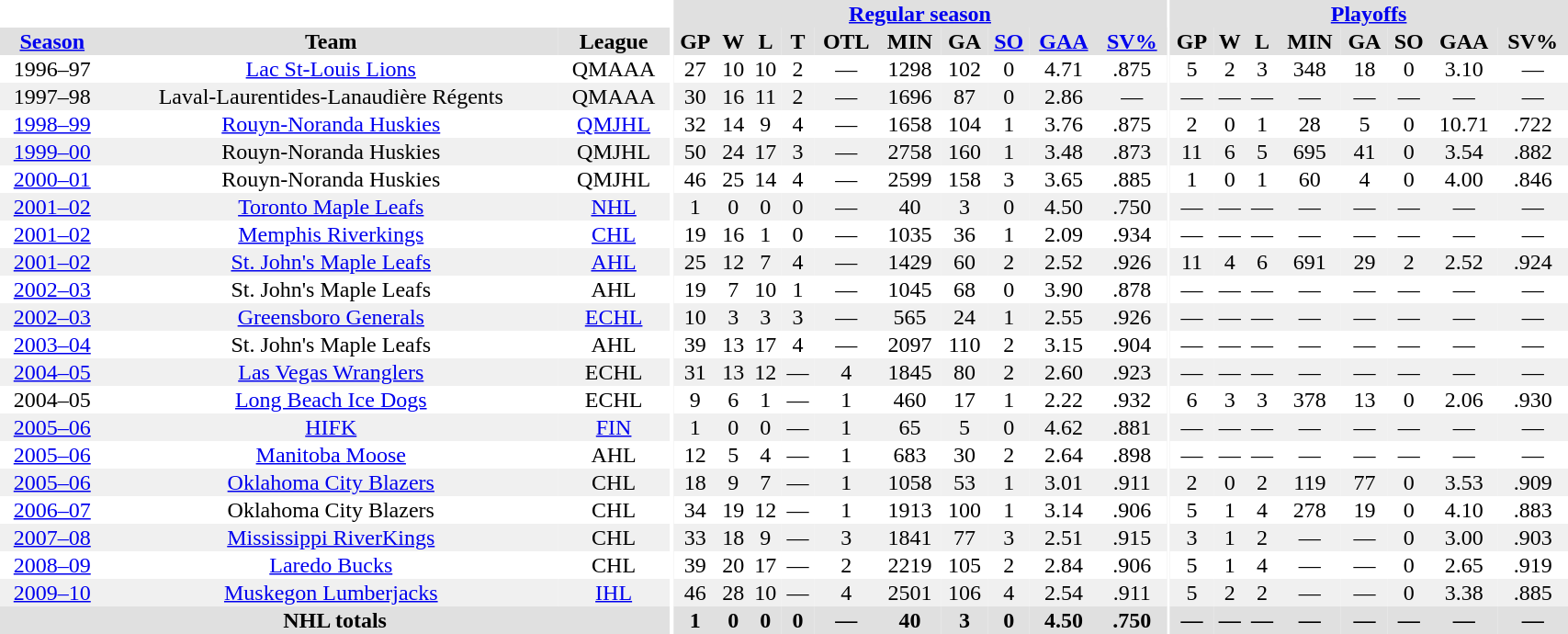<table border="0" cellpadding="1" cellspacing="0" style="width:90%; text-align:center;">
<tr bgcolor="#e0e0e0">
<th colspan="3" bgcolor="#ffffff"></th>
<th rowspan="99" bgcolor="#ffffff"></th>
<th colspan="10" bgcolor="#e0e0e0"><a href='#'>Regular season</a></th>
<th rowspan="99" bgcolor="#ffffff"></th>
<th colspan="8" bgcolor="#e0e0e0"><a href='#'>Playoffs</a></th>
</tr>
<tr bgcolor="#e0e0e0">
<th><a href='#'>Season</a></th>
<th>Team</th>
<th>League</th>
<th>GP</th>
<th>W</th>
<th>L</th>
<th>T</th>
<th>OTL</th>
<th>MIN</th>
<th>GA</th>
<th><a href='#'>SO</a></th>
<th><a href='#'>GAA</a></th>
<th><a href='#'>SV%</a></th>
<th>GP</th>
<th>W</th>
<th>L</th>
<th>MIN</th>
<th>GA</th>
<th>SO</th>
<th>GAA</th>
<th>SV%</th>
</tr>
<tr>
<td>1996–97</td>
<td><a href='#'>Lac St-Louis Lions</a></td>
<td>QMAAA</td>
<td>27</td>
<td>10</td>
<td>10</td>
<td>2</td>
<td>—</td>
<td>1298</td>
<td>102</td>
<td>0</td>
<td>4.71</td>
<td>.875</td>
<td>5</td>
<td>2</td>
<td>3</td>
<td>348</td>
<td>18</td>
<td>0</td>
<td>3.10</td>
<td>—</td>
</tr>
<tr bgcolor="#f0f0f0">
<td>1997–98</td>
<td>Laval-Laurentides-Lanaudière Régents</td>
<td>QMAAA</td>
<td>30</td>
<td>16</td>
<td>11</td>
<td>2</td>
<td>—</td>
<td>1696</td>
<td>87</td>
<td>0</td>
<td>2.86</td>
<td>—</td>
<td>—</td>
<td>—</td>
<td>—</td>
<td>—</td>
<td>—</td>
<td>—</td>
<td>—</td>
<td>—</td>
</tr>
<tr>
<td><a href='#'>1998–99</a></td>
<td><a href='#'>Rouyn-Noranda Huskies</a></td>
<td><a href='#'>QMJHL</a></td>
<td>32</td>
<td>14</td>
<td>9</td>
<td>4</td>
<td>—</td>
<td>1658</td>
<td>104</td>
<td>1</td>
<td>3.76</td>
<td>.875</td>
<td>2</td>
<td>0</td>
<td>1</td>
<td>28</td>
<td>5</td>
<td>0</td>
<td>10.71</td>
<td>.722</td>
</tr>
<tr bgcolor="#f0f0f0">
<td><a href='#'>1999–00</a></td>
<td>Rouyn-Noranda Huskies</td>
<td>QMJHL</td>
<td>50</td>
<td>24</td>
<td>17</td>
<td>3</td>
<td>—</td>
<td>2758</td>
<td>160</td>
<td>1</td>
<td>3.48</td>
<td>.873</td>
<td>11</td>
<td>6</td>
<td>5</td>
<td>695</td>
<td>41</td>
<td>0</td>
<td>3.54</td>
<td>.882</td>
</tr>
<tr>
<td><a href='#'>2000–01</a></td>
<td>Rouyn-Noranda Huskies</td>
<td>QMJHL</td>
<td>46</td>
<td>25</td>
<td>14</td>
<td>4</td>
<td>—</td>
<td>2599</td>
<td>158</td>
<td>3</td>
<td>3.65</td>
<td>.885</td>
<td>1</td>
<td>0</td>
<td>1</td>
<td>60</td>
<td>4</td>
<td>0</td>
<td>4.00</td>
<td>.846</td>
</tr>
<tr bgcolor="#f0f0f0">
<td><a href='#'>2001–02</a></td>
<td><a href='#'>Toronto Maple Leafs</a></td>
<td><a href='#'>NHL</a></td>
<td>1</td>
<td>0</td>
<td>0</td>
<td>0</td>
<td>—</td>
<td>40</td>
<td>3</td>
<td>0</td>
<td>4.50</td>
<td>.750</td>
<td>—</td>
<td>—</td>
<td>—</td>
<td>—</td>
<td>—</td>
<td>—</td>
<td>—</td>
<td>—</td>
</tr>
<tr>
<td><a href='#'>2001–02</a></td>
<td><a href='#'>Memphis Riverkings</a></td>
<td><a href='#'>CHL</a></td>
<td>19</td>
<td>16</td>
<td>1</td>
<td>0</td>
<td>—</td>
<td>1035</td>
<td>36</td>
<td>1</td>
<td>2.09</td>
<td>.934</td>
<td>—</td>
<td>—</td>
<td>—</td>
<td>—</td>
<td>—</td>
<td>—</td>
<td>—</td>
<td>—</td>
</tr>
<tr bgcolor="#f0f0f0">
<td><a href='#'>2001–02</a></td>
<td><a href='#'>St. John's Maple Leafs</a></td>
<td><a href='#'>AHL</a></td>
<td>25</td>
<td>12</td>
<td>7</td>
<td>4</td>
<td>—</td>
<td>1429</td>
<td>60</td>
<td>2</td>
<td>2.52</td>
<td>.926</td>
<td>11</td>
<td>4</td>
<td>6</td>
<td>691</td>
<td>29</td>
<td>2</td>
<td>2.52</td>
<td>.924</td>
</tr>
<tr>
<td><a href='#'>2002–03</a></td>
<td>St. John's Maple Leafs</td>
<td>AHL</td>
<td>19</td>
<td>7</td>
<td>10</td>
<td>1</td>
<td>—</td>
<td>1045</td>
<td>68</td>
<td>0</td>
<td>3.90</td>
<td>.878</td>
<td>—</td>
<td>—</td>
<td>—</td>
<td>—</td>
<td>—</td>
<td>—</td>
<td>—</td>
<td>—</td>
</tr>
<tr bgcolor="#f0f0f0">
<td><a href='#'>2002–03</a></td>
<td><a href='#'>Greensboro Generals</a></td>
<td><a href='#'>ECHL</a></td>
<td>10</td>
<td>3</td>
<td>3</td>
<td>3</td>
<td>—</td>
<td>565</td>
<td>24</td>
<td>1</td>
<td>2.55</td>
<td>.926</td>
<td>—</td>
<td>—</td>
<td>—</td>
<td>—</td>
<td>—</td>
<td>—</td>
<td>—</td>
<td>—</td>
</tr>
<tr>
<td><a href='#'>2003–04</a></td>
<td>St. John's Maple Leafs</td>
<td>AHL</td>
<td>39</td>
<td>13</td>
<td>17</td>
<td>4</td>
<td>—</td>
<td>2097</td>
<td>110</td>
<td>2</td>
<td>3.15</td>
<td>.904</td>
<td>—</td>
<td>—</td>
<td>—</td>
<td>—</td>
<td>—</td>
<td>—</td>
<td>—</td>
<td>—</td>
</tr>
<tr bgcolor="#f0f0f0">
<td><a href='#'>2004–05</a></td>
<td><a href='#'>Las Vegas Wranglers</a></td>
<td>ECHL</td>
<td>31</td>
<td>13</td>
<td>12</td>
<td>—</td>
<td>4</td>
<td>1845</td>
<td>80</td>
<td>2</td>
<td>2.60</td>
<td>.923</td>
<td>—</td>
<td>—</td>
<td>—</td>
<td>—</td>
<td>—</td>
<td>—</td>
<td>—</td>
<td>—</td>
</tr>
<tr>
<td>2004–05</td>
<td><a href='#'>Long Beach Ice Dogs</a></td>
<td>ECHL</td>
<td>9</td>
<td>6</td>
<td>1</td>
<td>—</td>
<td>1</td>
<td>460</td>
<td>17</td>
<td>1</td>
<td>2.22</td>
<td>.932</td>
<td>6</td>
<td>3</td>
<td>3</td>
<td>378</td>
<td>13</td>
<td>0</td>
<td>2.06</td>
<td>.930</td>
</tr>
<tr bgcolor="#f0f0f0">
<td><a href='#'>2005–06</a></td>
<td><a href='#'>HIFK</a></td>
<td><a href='#'>FIN</a></td>
<td>1</td>
<td>0</td>
<td>0</td>
<td>—</td>
<td>1</td>
<td>65</td>
<td>5</td>
<td>0</td>
<td>4.62</td>
<td>.881</td>
<td>—</td>
<td>—</td>
<td>—</td>
<td>—</td>
<td>—</td>
<td>—</td>
<td>—</td>
<td>—</td>
</tr>
<tr>
<td><a href='#'>2005–06</a></td>
<td><a href='#'>Manitoba Moose</a></td>
<td>AHL</td>
<td>12</td>
<td>5</td>
<td>4</td>
<td>—</td>
<td>1</td>
<td>683</td>
<td>30</td>
<td>2</td>
<td>2.64</td>
<td>.898</td>
<td>—</td>
<td>—</td>
<td>—</td>
<td>—</td>
<td>—</td>
<td>—</td>
<td>—</td>
<td>—</td>
</tr>
<tr bgcolor="#f0f0f0">
<td><a href='#'>2005–06</a></td>
<td><a href='#'>Oklahoma City Blazers</a></td>
<td>CHL</td>
<td>18</td>
<td>9</td>
<td>7</td>
<td>—</td>
<td>1</td>
<td>1058</td>
<td>53</td>
<td>1</td>
<td>3.01</td>
<td>.911</td>
<td>2</td>
<td>0</td>
<td>2</td>
<td>119</td>
<td>77</td>
<td>0</td>
<td>3.53</td>
<td>.909</td>
</tr>
<tr>
<td><a href='#'>2006–07</a></td>
<td>Oklahoma City Blazers</td>
<td>CHL</td>
<td>34</td>
<td>19</td>
<td>12</td>
<td>—</td>
<td>1</td>
<td>1913</td>
<td>100</td>
<td>1</td>
<td>3.14</td>
<td>.906</td>
<td>5</td>
<td>1</td>
<td>4</td>
<td>278</td>
<td>19</td>
<td>0</td>
<td>4.10</td>
<td>.883</td>
</tr>
<tr bgcolor="#f0f0f0">
<td><a href='#'>2007–08</a></td>
<td><a href='#'>Mississippi RiverKings</a></td>
<td>CHL</td>
<td>33</td>
<td>18</td>
<td>9</td>
<td>—</td>
<td>3</td>
<td>1841</td>
<td>77</td>
<td>3</td>
<td>2.51</td>
<td>.915</td>
<td>3</td>
<td>1</td>
<td>2</td>
<td>—</td>
<td>—</td>
<td>0</td>
<td>3.00</td>
<td>.903</td>
</tr>
<tr>
<td><a href='#'>2008–09</a></td>
<td><a href='#'>Laredo Bucks</a></td>
<td>CHL</td>
<td>39</td>
<td>20</td>
<td>17</td>
<td>—</td>
<td>2</td>
<td>2219</td>
<td>105</td>
<td>2</td>
<td>2.84</td>
<td>.906</td>
<td>5</td>
<td>1</td>
<td>4</td>
<td>—</td>
<td>—</td>
<td>0</td>
<td>2.65</td>
<td>.919</td>
</tr>
<tr bgcolor="#f0f0f0">
<td><a href='#'>2009–10</a></td>
<td><a href='#'>Muskegon Lumberjacks</a></td>
<td><a href='#'>IHL</a></td>
<td>46</td>
<td>28</td>
<td>10</td>
<td>—</td>
<td>4</td>
<td>2501</td>
<td>106</td>
<td>4</td>
<td>2.54</td>
<td>.911</td>
<td>5</td>
<td>2</td>
<td>2</td>
<td>—</td>
<td>—</td>
<td>0</td>
<td>3.38</td>
<td>.885</td>
</tr>
<tr bgcolor="#e0e0e0">
<th colspan="3">NHL totals</th>
<th>1</th>
<th>0</th>
<th>0</th>
<th>0</th>
<th>—</th>
<th>40</th>
<th>3</th>
<th>0</th>
<th>4.50</th>
<th>.750</th>
<th>—</th>
<th>—</th>
<th>—</th>
<th>—</th>
<th>—</th>
<th>—</th>
<th>—</th>
<th>—</th>
</tr>
</table>
